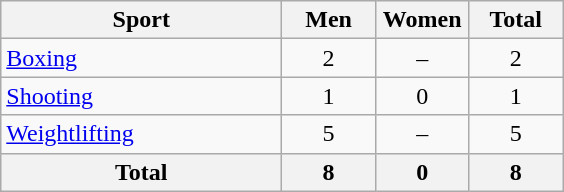<table class="wikitable sortable" style="text-align:center;">
<tr>
<th width=180>Sport</th>
<th width=55>Men</th>
<th width=55>Women</th>
<th width=55>Total</th>
</tr>
<tr>
<td align=left><a href='#'>Boxing</a></td>
<td>2</td>
<td>–</td>
<td>2</td>
</tr>
<tr>
<td align=left><a href='#'>Shooting</a></td>
<td>1</td>
<td>0</td>
<td>1</td>
</tr>
<tr>
<td align=left><a href='#'>Weightlifting</a></td>
<td>5</td>
<td>–</td>
<td>5</td>
</tr>
<tr>
<th>Total</th>
<th>8</th>
<th>0</th>
<th>8</th>
</tr>
</table>
